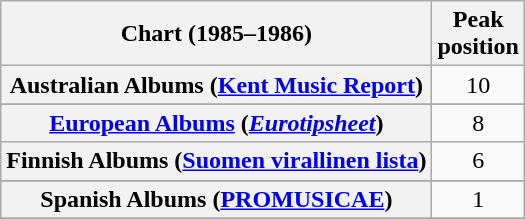<table class="wikitable sortable plainrowheaders" style="text-align:center">
<tr>
<th scope="col">Chart (1985–1986)</th>
<th scope="col">Peak<br>position</th>
</tr>
<tr>
<th scope="row">Australian Albums (<a href='#'>Kent Music Report</a>)</th>
<td>10</td>
</tr>
<tr>
</tr>
<tr>
</tr>
<tr>
</tr>
<tr>
<th scope="row"><a href='#'>European Albums</a> (<em><a href='#'>Eurotipsheet</a></em>)</th>
<td>8</td>
</tr>
<tr>
<th scope="row">Finnish Albums (<a href='#'>Suomen virallinen lista</a>)</th>
<td>6</td>
</tr>
<tr>
</tr>
<tr>
</tr>
<tr>
</tr>
<tr>
<th scope="row">Spanish Albums (<a href='#'>PROMUSICAE</a>)</th>
<td>1</td>
</tr>
<tr>
</tr>
<tr>
</tr>
<tr>
</tr>
</table>
